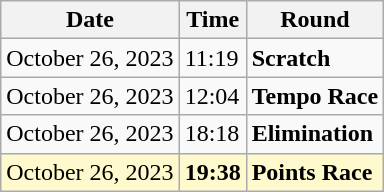<table class="wikitable">
<tr>
<th>Date</th>
<th>Time</th>
<th>Round</th>
</tr>
<tr>
<td>October 26, 2023</td>
<td>11:19</td>
<td><strong>Scratch</strong></td>
</tr>
<tr>
<td>October 26, 2023</td>
<td>12:04</td>
<td><strong>Tempo Race</strong></td>
</tr>
<tr>
<td>October 26, 2023</td>
<td>18:18</td>
<td><strong>Elimination</strong></td>
</tr>
<tr style=background:lemonchiffon>
<td>October 26, 2023</td>
<td><strong>19:38</strong></td>
<td><strong>Points Race </strong></td>
</tr>
</table>
